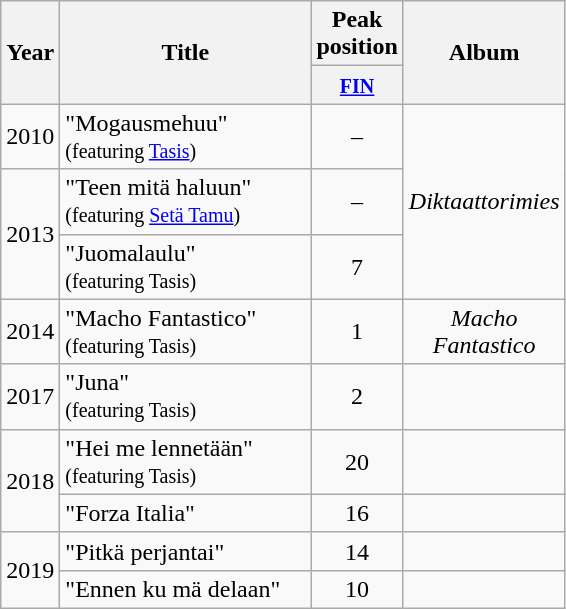<table class="wikitable">
<tr>
<th align="center" rowspan="2" width="10">Year</th>
<th align="center" rowspan="2" width="160">Title</th>
<th align="center" colspan="1" width="20">Peak position</th>
<th align="center" rowspan="2" width="70">Album</th>
</tr>
<tr>
<th width="20"><small><a href='#'>FIN</a><br></small></th>
</tr>
<tr>
<td style="text-align:center;">2010</td>
<td>"Mogausmehuu"<br><small>(featuring <a href='#'>Tasis</a>)</small></td>
<td style="text-align:center;">–</td>
<td style="text-align:center;" rowspan=3><em>Diktaattorimies</em></td>
</tr>
<tr>
<td style="text-align:center;" rowspan=2>2013</td>
<td>"Teen mitä haluun"<br><small>(featuring <a href='#'>Setä Tamu</a>)</small></td>
<td style="text-align:center;">–</td>
</tr>
<tr>
<td>"Juomalaulu"<br><small>(featuring Tasis)</small></td>
<td style="text-align:center;">7</td>
</tr>
<tr>
<td style="text-align:center;">2014</td>
<td>"Macho Fantastico"<br><small>(featuring Tasis)</small></td>
<td style="text-align:center;">1</td>
<td style="text-align:center;"><em>Macho Fantastico</em></td>
</tr>
<tr>
<td style="text-align:center;">2017</td>
<td>"Juna"<br><small>(featuring Tasis)</small></td>
<td style="text-align:center;">2</td>
<td style="text-align:center;"></td>
</tr>
<tr>
<td style="text-align:center;" rowspan=2>2018</td>
<td>"Hei me lennetään"<br><small>(featuring Tasis)</small></td>
<td style="text-align:center;">20</td>
<td style="text-align:center;"></td>
</tr>
<tr>
<td>"Forza Italia"</td>
<td style="text-align:center;">16<br></td>
<td style="text-align:center;"></td>
</tr>
<tr>
<td style="text-align:center;" rowspan="2">2019</td>
<td>"Pitkä perjantai"</td>
<td style="text-align:center;">14</td>
<td style="text-align:center;"></td>
</tr>
<tr>
<td>"Ennen ku mä delaan"</td>
<td style="text-align:center;">10<br></td>
<td style="text-align:center;"></td>
</tr>
</table>
